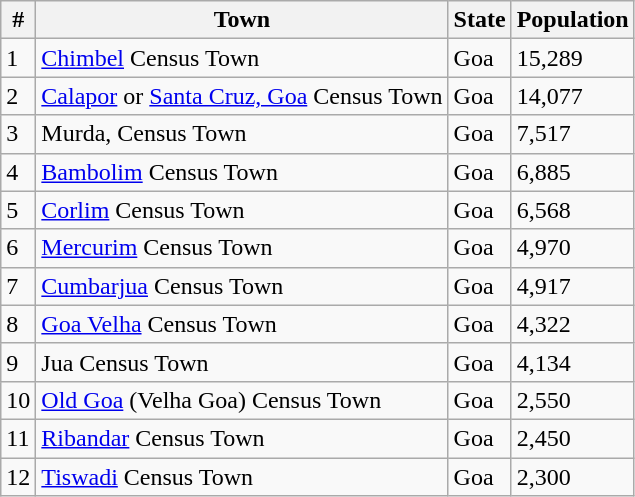<table class="wikitable">
<tr>
<th>#</th>
<th>Town</th>
<th>State</th>
<th>Population</th>
</tr>
<tr>
<td>1</td>
<td><a href='#'>Chimbel</a> Census Town</td>
<td>Goa</td>
<td>15,289</td>
</tr>
<tr>
<td>2</td>
<td><a href='#'>Calapor</a> or <a href='#'>Santa Cruz, Goa</a> Census Town</td>
<td>Goa</td>
<td>14,077</td>
</tr>
<tr>
<td>3</td>
<td>Murda, Census Town</td>
<td>Goa</td>
<td>7,517</td>
</tr>
<tr>
<td>4</td>
<td><a href='#'>Bambolim</a> Census Town</td>
<td>Goa</td>
<td>6,885</td>
</tr>
<tr>
<td>5</td>
<td><a href='#'>Corlim</a> Census Town</td>
<td>Goa</td>
<td>6,568</td>
</tr>
<tr>
<td>6</td>
<td><a href='#'>Mercurim</a> Census Town</td>
<td>Goa</td>
<td>4,970</td>
</tr>
<tr>
<td>7</td>
<td><a href='#'>Cumbarjua</a> Census Town</td>
<td>Goa</td>
<td>4,917</td>
</tr>
<tr>
<td>8</td>
<td><a href='#'>Goa Velha</a> Census Town</td>
<td>Goa</td>
<td>4,322</td>
</tr>
<tr>
<td>9</td>
<td>Jua Census Town</td>
<td>Goa</td>
<td>4,134</td>
</tr>
<tr>
<td>10</td>
<td><a href='#'>Old Goa</a> (Velha Goa) Census Town</td>
<td>Goa</td>
<td>2,550</td>
</tr>
<tr>
<td>11</td>
<td><a href='#'>Ribandar</a> Census Town</td>
<td>Goa</td>
<td>2,450</td>
</tr>
<tr>
<td>12</td>
<td><a href='#'>Tiswadi</a> Census Town</td>
<td>Goa</td>
<td>2,300</td>
</tr>
</table>
